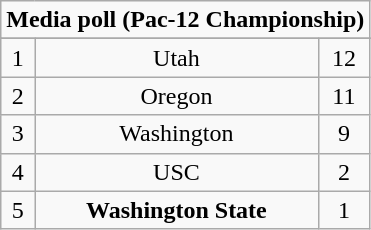<table class="wikitable">
<tr align="center">
<td align="center" Colspan="3"><strong>Media poll (Pac-12 Championship)</strong></td>
</tr>
<tr align="center">
</tr>
<tr align="center">
<td>1</td>
<td>Utah</td>
<td>12</td>
</tr>
<tr align="center">
<td>2</td>
<td>Oregon</td>
<td>11</td>
</tr>
<tr align="center">
<td>3</td>
<td>Washington</td>
<td>9</td>
</tr>
<tr align="center">
<td>4</td>
<td>USC</td>
<td>2</td>
</tr>
<tr align="center">
<td>5</td>
<td><strong>Washington State</strong></td>
<td>1</td>
</tr>
</table>
